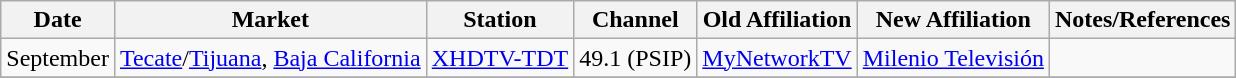<table class="wikitable">
<tr>
<th>Date</th>
<th>Market</th>
<th>Station</th>
<th>Channel</th>
<th>Old Affiliation</th>
<th>New Affiliation</th>
<th>Notes/References</th>
</tr>
<tr>
<td>September</td>
<td><a href='#'>Tecate</a>/<a href='#'>Tijuana</a>, <a href='#'>Baja California</a> <br> </td>
<td><a href='#'>XHDTV-TDT</a></td>
<td>49.1 (PSIP)</td>
<td><a href='#'>MyNetworkTV</a></td>
<td><a href='#'>Milenio Televisión</a></td>
<td></td>
</tr>
<tr>
</tr>
</table>
